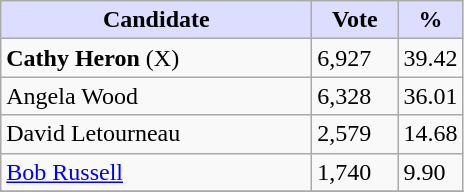<table class="wikitable">
<tr>
<th style="background:#ddf; width:200px;">Candidate</th>
<th style="background:#ddf; width:50px;">Vote</th>
<th style="background:#ddf; width:30px;">%</th>
</tr>
<tr>
<td><strong>Cathy Heron</strong> (X)</td>
<td>6,927</td>
<td>39.42</td>
</tr>
<tr>
<td>Angela Wood</td>
<td>6,328</td>
<td>36.01</td>
</tr>
<tr>
<td>David Letourneau</td>
<td>2,579</td>
<td>14.68</td>
</tr>
<tr>
<td><a href='#'>Bob Russell</a></td>
<td>1,740</td>
<td>9.90</td>
</tr>
<tr>
</tr>
</table>
